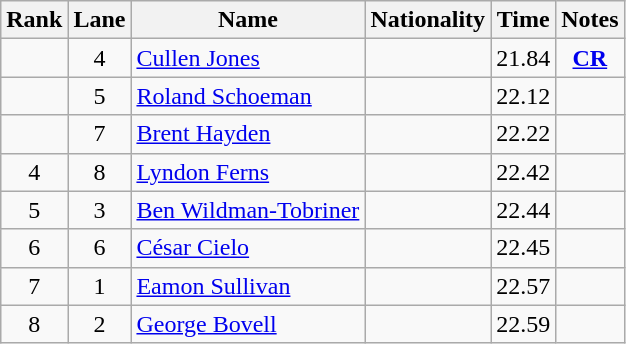<table class="wikitable sortable" style="text-align:center">
<tr>
<th>Rank</th>
<th>Lane</th>
<th>Name</th>
<th>Nationality</th>
<th>Time</th>
<th>Notes</th>
</tr>
<tr>
<td></td>
<td>4</td>
<td align=left><a href='#'>Cullen Jones</a></td>
<td align=left></td>
<td>21.84</td>
<td><strong><a href='#'>CR</a></strong></td>
</tr>
<tr>
<td></td>
<td>5</td>
<td align=left><a href='#'>Roland Schoeman</a></td>
<td align=left></td>
<td>22.12</td>
<td></td>
</tr>
<tr>
<td></td>
<td>7</td>
<td align=left><a href='#'>Brent Hayden</a></td>
<td align=left></td>
<td>22.22</td>
<td></td>
</tr>
<tr>
<td>4</td>
<td>8</td>
<td align=left><a href='#'>Lyndon Ferns</a></td>
<td align=left></td>
<td>22.42</td>
<td></td>
</tr>
<tr>
<td>5</td>
<td>3</td>
<td align=left><a href='#'>Ben Wildman-Tobriner</a></td>
<td align=left></td>
<td>22.44</td>
<td></td>
</tr>
<tr>
<td>6</td>
<td>6</td>
<td align=left><a href='#'>César Cielo</a></td>
<td align=left></td>
<td>22.45</td>
<td></td>
</tr>
<tr>
<td>7</td>
<td>1</td>
<td align=left><a href='#'>Eamon Sullivan</a></td>
<td align=left></td>
<td>22.57</td>
<td></td>
</tr>
<tr>
<td>8</td>
<td>2</td>
<td align=left><a href='#'>George Bovell</a></td>
<td align=left></td>
<td>22.59</td>
<td></td>
</tr>
</table>
